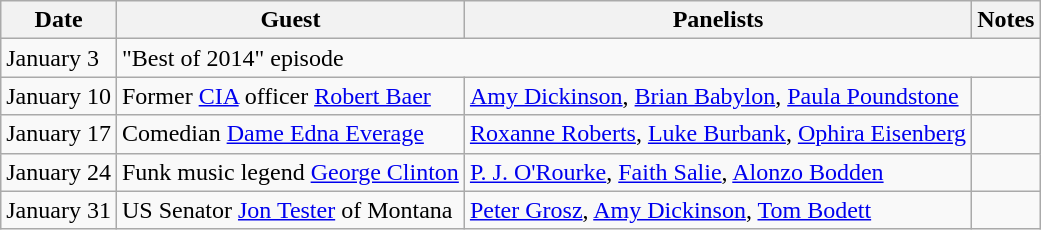<table class="wikitable">
<tr>
<th>Date</th>
<th>Guest</th>
<th>Panelists</th>
<th>Notes</th>
</tr>
<tr>
<td>January 3</td>
<td Colspan="3">"Best of 2014" episode</td>
</tr>
<tr>
<td>January 10</td>
<td>Former <a href='#'>CIA</a> officer <a href='#'>Robert Baer</a></td>
<td><a href='#'>Amy Dickinson</a>, <a href='#'>Brian Babylon</a>, <a href='#'>Paula Poundstone</a></td>
<td></td>
</tr>
<tr>
<td>January 17</td>
<td>Comedian <a href='#'>Dame Edna Everage</a></td>
<td><a href='#'>Roxanne Roberts</a>, <a href='#'>Luke Burbank</a>, <a href='#'>Ophira Eisenberg</a></td>
<td></td>
</tr>
<tr>
<td>January 24</td>
<td>Funk music legend <a href='#'>George Clinton</a></td>
<td><a href='#'>P. J. O'Rourke</a>, <a href='#'>Faith Salie</a>, <a href='#'>Alonzo Bodden</a></td>
<td></td>
</tr>
<tr>
<td>January 31</td>
<td>US Senator <a href='#'>Jon Tester</a> of Montana</td>
<td><a href='#'>Peter Grosz</a>, <a href='#'>Amy Dickinson</a>, <a href='#'>Tom Bodett</a></td>
<td></td>
</tr>
</table>
